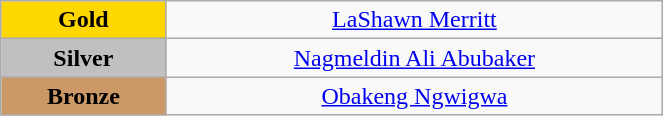<table class="wikitable" style="text-align:center; " width="35%">
<tr>
<td bgcolor="gold"><strong>Gold</strong></td>
<td><a href='#'>LaShawn Merritt</a><br>  <small><em></em></small></td>
</tr>
<tr>
<td bgcolor="silver"><strong>Silver</strong></td>
<td><a href='#'>Nagmeldin Ali Abubaker</a><br>  <small><em></em></small></td>
</tr>
<tr>
<td bgcolor="CC9966"><strong>Bronze</strong></td>
<td><a href='#'>Obakeng Ngwigwa</a><br>  <small><em></em></small></td>
</tr>
</table>
